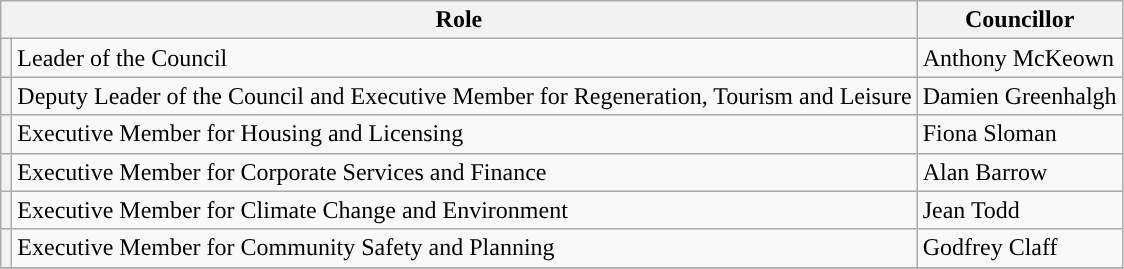<table class="wikitable">
<tr>
<th colspan=2>Role</th>
<th>Councillor</th>
</tr>
<tr>
<th style="background-color: "></th>
<td>Leader of the Council</td>
<td>Anthony McKeown</td>
</tr>
<tr>
<th style="background-color: "></th>
<td>Deputy Leader of the Council and Executive Member for Regeneration, Tourism and Leisure</td>
<td>Damien Greenhalgh</td>
</tr>
<tr>
<th style="background-color: "></th>
<td>Executive Member for Housing and Licensing</td>
<td>Fiona Sloman</td>
</tr>
<tr>
<th style="background-color: "></th>
<td>Executive Member for Corporate Services and Finance</td>
<td>Alan Barrow</td>
</tr>
<tr>
<th style="background-color: "></th>
<td>Executive Member for Climate Change and Environment</td>
<td>Jean Todd</td>
</tr>
<tr>
<th style="background-color: "></th>
<td>Executive Member for Community Safety and Planning</td>
<td>Godfrey Claff</td>
</tr>
<tr>
</tr>
</table>
